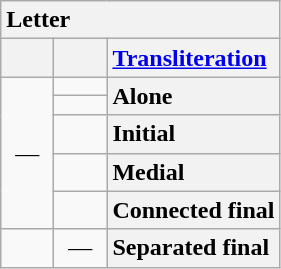<table class="wikitable" style="text-align: center; display: inline-table;">
<tr>
<th colspan="3" style="text-align: left">Letter</th>
</tr>
<tr>
<th style="min-width: 1.75em"></th>
<th style="min-width: 1.75em"></th>
<th style="text-align: left"><a href='#'>Transliteration</a></th>
</tr>
<tr>
<td rowspan="5">—</td>
<td></td>
<th rowspan="2" style="text-align: left">Alone</th>
</tr>
<tr>
<td></td>
</tr>
<tr>
<td></td>
<th style="text-align: left">Initial</th>
</tr>
<tr>
<td></td>
<th style="text-align: left">Medial</th>
</tr>
<tr>
<td></td>
<th style="text-align: left">Connected final</th>
</tr>
<tr>
<td> </td>
<td>—</td>
<th style="text-align: left">Separated final</th>
</tr>
</table>
